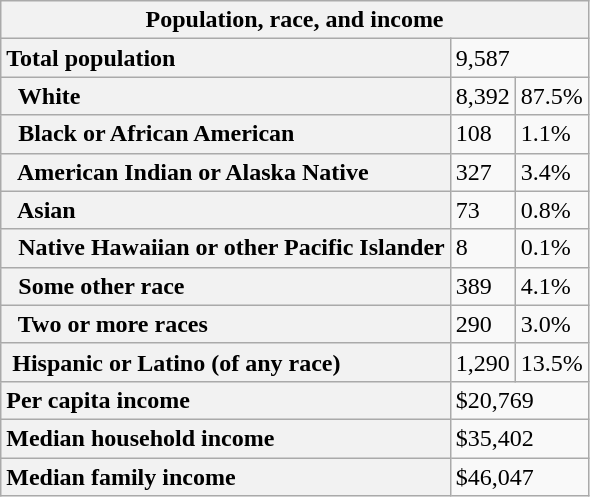<table class="wikitable collapsible collapsed">
<tr>
<th colspan=6>Population, race, and income</th>
</tr>
<tr>
<th scope="row" style="text-align: left;">Total population</th>
<td colspan=2>9,587</td>
</tr>
<tr>
<th scope="row" style="text-align: left;">  White</th>
<td>8,392</td>
<td>87.5%</td>
</tr>
<tr>
<th scope="row" style="text-align: left;">  Black or African American</th>
<td>108</td>
<td>1.1%</td>
</tr>
<tr>
<th scope="row" style="text-align: left;">  American Indian or Alaska Native</th>
<td>327</td>
<td>3.4%</td>
</tr>
<tr>
<th scope="row" style="text-align: left;">  Asian</th>
<td>73</td>
<td>0.8%</td>
</tr>
<tr>
<th scope="row" style="text-align: left;">  Native Hawaiian or other Pacific Islander</th>
<td>8</td>
<td>0.1%</td>
</tr>
<tr>
<th scope="row" style="text-align: left;">  Some other race</th>
<td>389</td>
<td>4.1%</td>
</tr>
<tr>
<th scope="row" style="text-align: left;">  Two or more races</th>
<td>290</td>
<td>3.0%</td>
</tr>
<tr>
<th scope="row" style="text-align: left;"> Hispanic or Latino (of any race)</th>
<td>1,290</td>
<td>13.5%</td>
</tr>
<tr>
<th scope="row" style="text-align: left;">Per capita income</th>
<td colspan=2>$20,769</td>
</tr>
<tr>
<th scope="row" style="text-align: left;">Median household income</th>
<td colspan=2>$35,402</td>
</tr>
<tr>
<th scope="row" style="text-align: left;">Median family income</th>
<td colspan=2>$46,047</td>
</tr>
</table>
